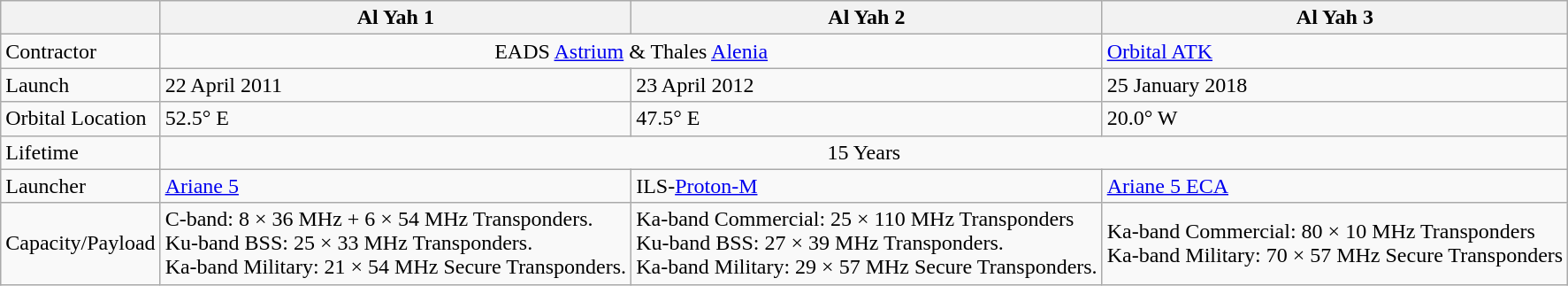<table class="wikitable">
<tr>
<th></th>
<th>Al Yah 1</th>
<th>Al Yah 2</th>
<th>Al Yah 3</th>
</tr>
<tr>
<td>Contractor</td>
<td colspan="2"  style="text-align: center;">EADS <a href='#'>Astrium</a> & Thales <a href='#'>Alenia</a></td>
<td><a href='#'>Orbital ATK</a></td>
</tr>
<tr>
<td>Launch</td>
<td>22 April 2011</td>
<td>23 April 2012</td>
<td>25 January 2018 </td>
</tr>
<tr>
<td>Orbital Location</td>
<td>52.5° E</td>
<td>47.5° E</td>
<td>20.0° W</td>
</tr>
<tr>
<td>Lifetime</td>
<td colspan="3"  style="text-align: center;">15 Years</td>
</tr>
<tr>
<td>Launcher</td>
<td><a href='#'>Ariane 5</a></td>
<td>ILS-<a href='#'>Proton-M</a></td>
<td><a href='#'>Ariane 5 ECA</a></td>
</tr>
<tr>
<td>Capacity/Payload</td>
<td>C-band: 8 × 36 MHz + 6 × 54 MHz Transponders.<br>Ku-band BSS: 25 × 33 MHz Transponders.<br>Ka-band Military: 21 × 54 MHz Secure Transponders.</td>
<td>Ka-band Commercial: 25 × 110 MHz Transponders<br>Ku-band BSS: 27 × 39 MHz Transponders.<br>Ka-band Military: 29 × 57 MHz Secure Transponders.</td>
<td>Ka-band Commercial: 80 × 10 MHz Transponders<br>Ka-band Military: 70 × 57 MHz Secure Transponders</td>
</tr>
</table>
